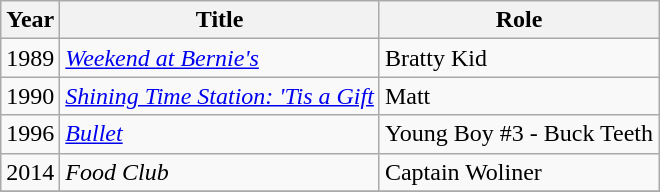<table class="wikitable">
<tr>
<th scope="col">Year</th>
<th scope="col">Title</th>
<th scope="col">Role</th>
</tr>
<tr>
<td>1989</td>
<td scope="row"><em><a href='#'>Weekend at Bernie's</a></em></td>
<td>Bratty Kid</td>
</tr>
<tr>
<td>1990</td>
<td scope="row"><em><a href='#'>Shining Time Station: 'Tis a Gift</a></em></td>
<td>Matt</td>
</tr>
<tr>
<td>1996</td>
<td scope="row"><em><a href='#'>Bullet</a></em></td>
<td>Young Boy #3 - Buck Teeth</td>
</tr>
<tr>
<td>2014</td>
<td scope="row"><em>Food Club</em></td>
<td>Captain Woliner</td>
</tr>
<tr>
</tr>
</table>
